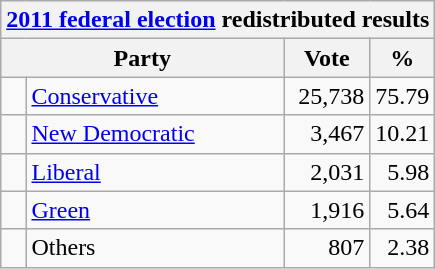<table class="wikitable">
<tr>
<th colspan="4"><a href='#'>2011 federal election</a> redistributed results</th>
</tr>
<tr>
<th bgcolor="#DDDDFF" width="130px" colspan="2">Party</th>
<th bgcolor="#DDDDFF" width="50px">Vote</th>
<th bgcolor="#DDDDFF" width="30px">%</th>
</tr>
<tr>
<td> </td>
<td><a href='#'>Conservative</a></td>
<td align=right>25,738</td>
<td align=right>75.79</td>
</tr>
<tr>
<td> </td>
<td><a href='#'>New Democratic</a></td>
<td align=right>3,467</td>
<td align=right>10.21</td>
</tr>
<tr>
<td> </td>
<td><a href='#'>Liberal</a></td>
<td align=right>2,031</td>
<td align=right>5.98</td>
</tr>
<tr>
<td> </td>
<td><a href='#'>Green</a></td>
<td align=right>1,916</td>
<td align=right>5.64</td>
</tr>
<tr>
<td> </td>
<td>Others</td>
<td align=right>807</td>
<td align=right>2.38</td>
</tr>
</table>
